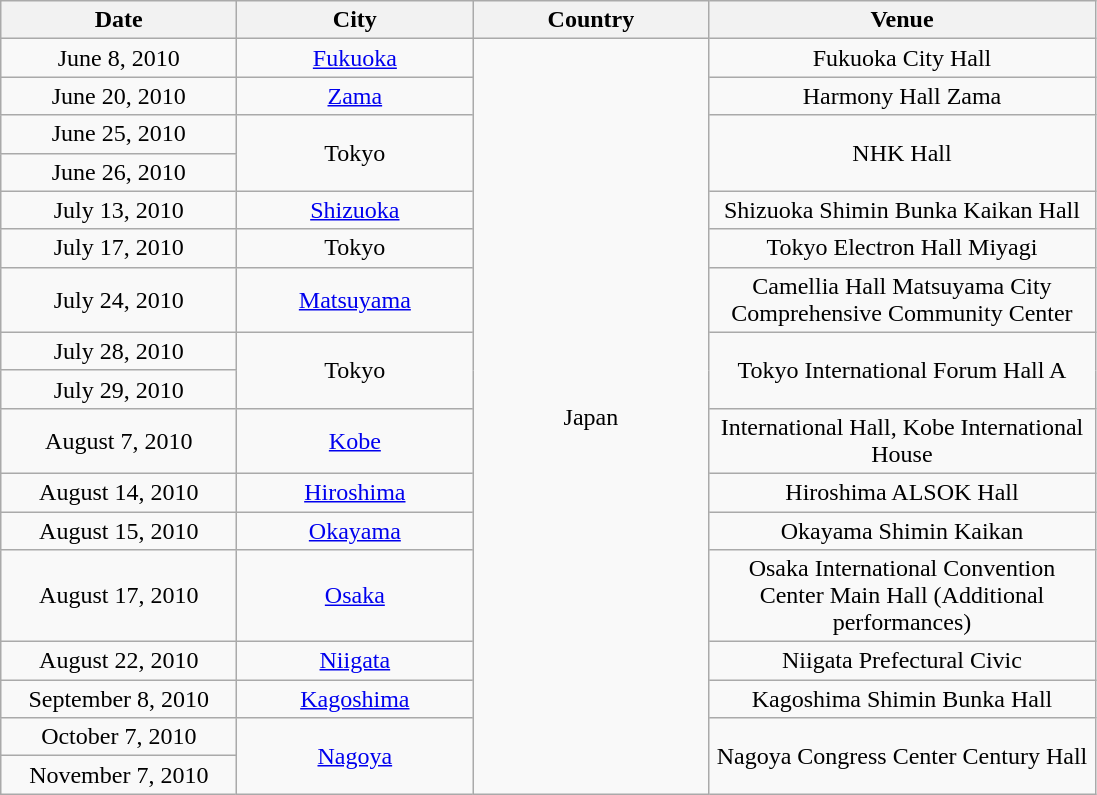<table class="wikitable" style="text-align:center;">
<tr>
<th style="width:150px;">Date</th>
<th style="width:150px;">City</th>
<th style="width:150px;">Country</th>
<th style="width:250px;">Venue</th>
</tr>
<tr>
<td>June 8, 2010</td>
<td><a href='#'>Fukuoka</a></td>
<td rowspan="17">Japan</td>
<td>Fukuoka City Hall</td>
</tr>
<tr>
<td>June 20, 2010</td>
<td><a href='#'>Zama</a></td>
<td>Harmony Hall Zama</td>
</tr>
<tr>
<td>June 25, 2010</td>
<td rowspan="2">Tokyo</td>
<td rowspan="2">NHK Hall</td>
</tr>
<tr>
<td>June 26, 2010</td>
</tr>
<tr>
<td>July 13, 2010</td>
<td><a href='#'>Shizuoka</a></td>
<td>Shizuoka Shimin Bunka Kaikan Hall</td>
</tr>
<tr>
<td>July 17, 2010</td>
<td>Tokyo</td>
<td>Tokyo Electron Hall Miyagi</td>
</tr>
<tr>
<td>July 24, 2010</td>
<td><a href='#'>Matsuyama</a></td>
<td>Camellia Hall Matsuyama City Comprehensive Community Center</td>
</tr>
<tr>
<td>July 28, 2010</td>
<td rowspan="2">Tokyo</td>
<td rowspan="2">Tokyo International Forum Hall A</td>
</tr>
<tr>
<td>July 29, 2010</td>
</tr>
<tr>
<td>August 7, 2010</td>
<td><a href='#'>Kobe</a></td>
<td>International Hall, Kobe International House</td>
</tr>
<tr>
<td>August 14, 2010</td>
<td><a href='#'>Hiroshima</a></td>
<td>Hiroshima ALSOK Hall</td>
</tr>
<tr>
<td>August 15, 2010</td>
<td><a href='#'>Okayama</a></td>
<td>Okayama Shimin Kaikan</td>
</tr>
<tr>
<td>August 17, 2010</td>
<td><a href='#'>Osaka</a></td>
<td>Osaka International Convention Center Main Hall (Additional performances)</td>
</tr>
<tr>
<td>August 22, 2010</td>
<td><a href='#'>Niigata</a></td>
<td>Niigata Prefectural Civic</td>
</tr>
<tr>
<td>September 8, 2010</td>
<td><a href='#'>Kagoshima</a></td>
<td>Kagoshima Shimin Bunka Hall</td>
</tr>
<tr>
<td>October 7, 2010</td>
<td rowspan="2"><a href='#'>Nagoya</a></td>
<td rowspan="2">Nagoya Congress Center Century Hall</td>
</tr>
<tr>
<td>November 7, 2010</td>
</tr>
</table>
